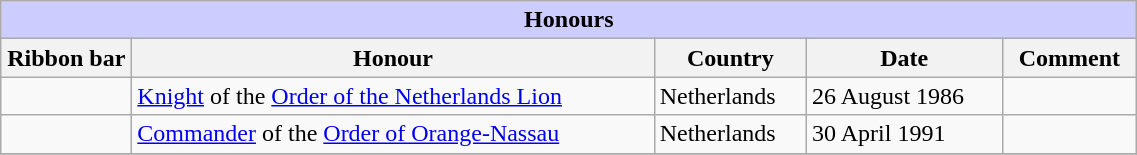<table class="wikitable" style="width:60%;">
<tr style="background:#ccf; text-align:center;">
<td colspan=5><strong>Honours</strong></td>
</tr>
<tr>
<th style="width:80px;">Ribbon bar</th>
<th>Honour</th>
<th>Country</th>
<th>Date</th>
<th>Comment</th>
</tr>
<tr>
<td></td>
<td><a href='#'>Knight</a> of the <a href='#'>Order of the Netherlands Lion</a></td>
<td>Netherlands</td>
<td>26 August 1986</td>
<td></td>
</tr>
<tr>
<td></td>
<td><a href='#'>Commander</a> of the <a href='#'>Order of Orange-Nassau</a></td>
<td>Netherlands</td>
<td>30 April 1991</td>
<td></td>
</tr>
<tr>
</tr>
</table>
